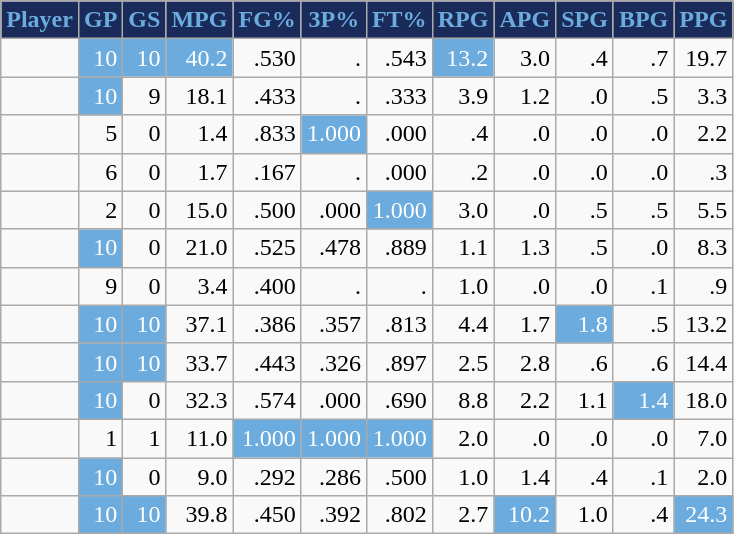<table class="wikitable sortable" style="text-align:right;">
<tr>
<th style="background:#1A2B5A; color:#6BABDD">Player</th>
<th style="background:#1A2B5A; color:#6BABDD">GP</th>
<th style="background:#1A2B5A; color:#6BABDD">GS</th>
<th style="background:#1A2B5A; color:#6BABDD">MPG</th>
<th style="background:#1A2B5A; color:#6BABDD">FG%</th>
<th style="background:#1A2B5A; color:#6BABDD">3P%</th>
<th style="background:#1A2B5A; color:#6BABDD">FT%</th>
<th style="background:#1A2B5A; color:#6BABDD">RPG</th>
<th style="background:#1A2B5A; color:#6BABDD">APG</th>
<th style="background:#1A2B5A; color:#6BABDD">SPG</th>
<th style="background:#1A2B5A; color:#6BABDD">BPG</th>
<th style="background:#1A2B5A; color:#6BABDD">PPG</th>
</tr>
<tr>
<td></td>
<td style="background-color:#6BABDD;color:#FFFFFF">10</td>
<td style="background-color:#6BABDD;color:#FFFFFF">10</td>
<td style="background-color:#6BABDD;color:#FFFFFF">40.2</td>
<td>.530</td>
<td>.</td>
<td>.543</td>
<td style="background-color:#6BABDD;color:#FFFFFF">13.2</td>
<td>3.0</td>
<td>.4</td>
<td>.7</td>
<td>19.7</td>
</tr>
<tr>
<td></td>
<td style="background-color:#6BABDD;color:#FFFFFF">10</td>
<td>9</td>
<td>18.1</td>
<td>.433</td>
<td>.</td>
<td>.333</td>
<td>3.9</td>
<td>1.2</td>
<td>.0</td>
<td>.5</td>
<td>3.3</td>
</tr>
<tr>
<td></td>
<td>5</td>
<td>0</td>
<td>1.4</td>
<td>.833</td>
<td style="background-color:#6BABDD;color:#FFFFFF">1.000</td>
<td>.000</td>
<td>.4</td>
<td>.0</td>
<td>.0</td>
<td>.0</td>
<td>2.2</td>
</tr>
<tr>
<td></td>
<td>6</td>
<td>0</td>
<td>1.7</td>
<td>.167</td>
<td>.</td>
<td>.000</td>
<td>.2</td>
<td>.0</td>
<td>.0</td>
<td>.0</td>
<td>.3</td>
</tr>
<tr>
<td></td>
<td>2</td>
<td>0</td>
<td>15.0</td>
<td>.500</td>
<td>.000</td>
<td style="background-color:#6BABDD;color:#FFFFFF">1.000</td>
<td>3.0</td>
<td>.0</td>
<td>.5</td>
<td>.5</td>
<td>5.5</td>
</tr>
<tr>
<td></td>
<td style="background-color:#6BABDD;color:#FFFFFF">10</td>
<td>0</td>
<td>21.0</td>
<td>.525</td>
<td>.478</td>
<td>.889</td>
<td>1.1</td>
<td>1.3</td>
<td>.5</td>
<td>.0</td>
<td>8.3</td>
</tr>
<tr>
<td></td>
<td>9</td>
<td>0</td>
<td>3.4</td>
<td>.400</td>
<td>.</td>
<td>.</td>
<td>1.0</td>
<td>.0</td>
<td>.0</td>
<td>.1</td>
<td>.9</td>
</tr>
<tr>
<td></td>
<td style="background-color:#6BABDD;color:#FFFFFF">10</td>
<td style="background-color:#6BABDD;color:#FFFFFF">10</td>
<td>37.1</td>
<td>.386</td>
<td>.357</td>
<td>.813</td>
<td>4.4</td>
<td>1.7</td>
<td style="background-color:#6BABDD;color:#FFFFFF">1.8</td>
<td>.5</td>
<td>13.2</td>
</tr>
<tr>
<td></td>
<td style="background-color:#6BABDD;color:#FFFFFF">10</td>
<td style="background-color:#6BABDD;color:#FFFFFF">10</td>
<td>33.7</td>
<td>.443</td>
<td>.326</td>
<td>.897</td>
<td>2.5</td>
<td>2.8</td>
<td>.6</td>
<td>.6</td>
<td>14.4</td>
</tr>
<tr>
<td></td>
<td style="background-color:#6BABDD;color:#FFFFFF">10</td>
<td>0</td>
<td>32.3</td>
<td>.574</td>
<td>.000</td>
<td>.690</td>
<td>8.8</td>
<td>2.2</td>
<td>1.1</td>
<td style="background-color:#6BABDD;color:#FFFFFF">1.4</td>
<td>18.0</td>
</tr>
<tr>
<td></td>
<td>1</td>
<td>1</td>
<td>11.0</td>
<td style="background-color:#6BABDD;color:#FFFFFF">1.000</td>
<td style="background-color:#6BABDD;color:#FFFFFF">1.000</td>
<td style="background-color:#6BABDD;color:#FFFFFF">1.000</td>
<td>2.0</td>
<td>.0</td>
<td>.0</td>
<td>.0</td>
<td>7.0</td>
</tr>
<tr>
<td></td>
<td style="background-color:#6BABDD;color:#FFFFFF">10</td>
<td>0</td>
<td>9.0</td>
<td>.292</td>
<td>.286</td>
<td>.500</td>
<td>1.0</td>
<td>1.4</td>
<td>.4</td>
<td>.1</td>
<td>2.0</td>
</tr>
<tr>
<td></td>
<td style="background-color:#6BABDD;color:#FFFFFF">10</td>
<td style="background-color:#6BABDD;color:#FFFFFF">10</td>
<td>39.8</td>
<td>.450</td>
<td>.392</td>
<td>.802</td>
<td>2.7</td>
<td style="background-color:#6BABDD;color:#FFFFFF">10.2</td>
<td>1.0</td>
<td>.4</td>
<td style="background-color:#6BABDD;color:#FFFFFF">24.3</td>
</tr>
</table>
